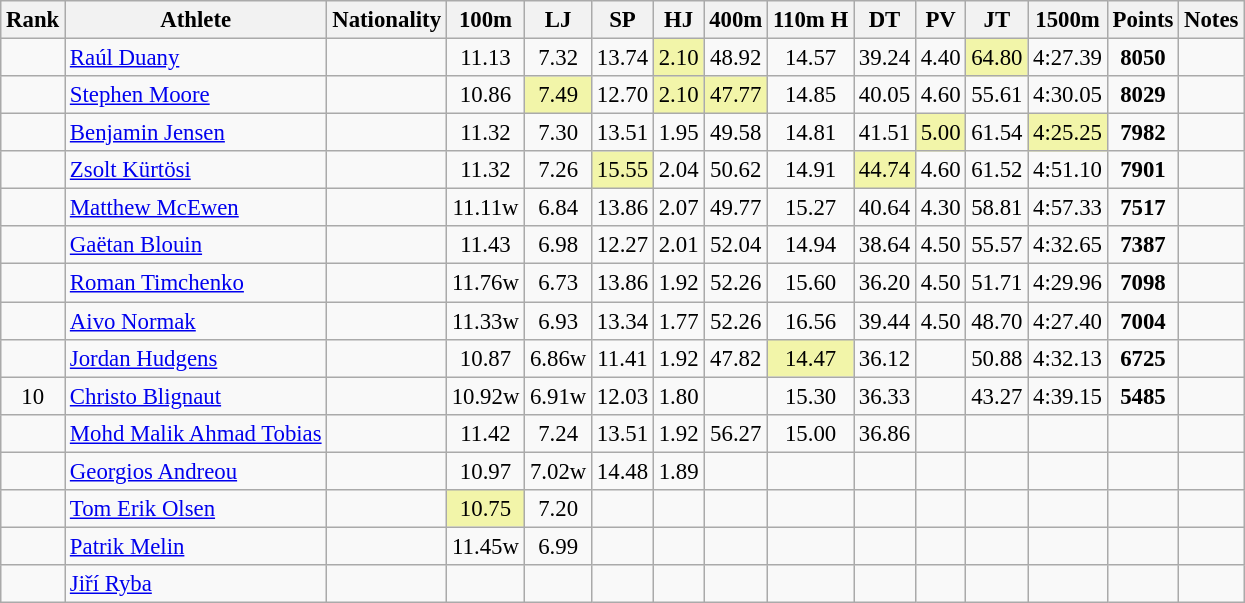<table class="wikitable sortable" style=" text-align:center; font-size:95%;">
<tr>
<th>Rank</th>
<th>Athlete</th>
<th>Nationality</th>
<th>100m</th>
<th>LJ</th>
<th>SP</th>
<th>HJ</th>
<th>400m</th>
<th>110m H</th>
<th>DT</th>
<th>PV</th>
<th>JT</th>
<th>1500m</th>
<th>Points</th>
<th>Notes</th>
</tr>
<tr>
<td></td>
<td align=left><a href='#'>Raúl Duany</a></td>
<td align=left></td>
<td>11.13</td>
<td>7.32</td>
<td>13.74</td>
<td bgcolor=#F2F5A9>2.10</td>
<td>48.92</td>
<td>14.57</td>
<td>39.24</td>
<td>4.40</td>
<td bgcolor=#F2F5A9>64.80</td>
<td>4:27.39</td>
<td><strong>8050</strong></td>
<td></td>
</tr>
<tr>
<td></td>
<td align=left><a href='#'>Stephen Moore</a></td>
<td align=left></td>
<td>10.86</td>
<td bgcolor=#F2F5A9>7.49</td>
<td>12.70</td>
<td bgcolor=#F2F5A9>2.10</td>
<td bgcolor=#F2F5A9>47.77</td>
<td>14.85</td>
<td>40.05</td>
<td>4.60</td>
<td>55.61</td>
<td>4:30.05</td>
<td><strong>8029</strong></td>
<td></td>
</tr>
<tr>
<td></td>
<td align=left><a href='#'>Benjamin Jensen</a></td>
<td align=left></td>
<td>11.32</td>
<td>7.30</td>
<td>13.51</td>
<td>1.95</td>
<td>49.58</td>
<td>14.81</td>
<td>41.51</td>
<td bgcolor=#F2F5A9>5.00</td>
<td>61.54</td>
<td bgcolor=#F2F5A9>4:25.25</td>
<td><strong>7982</strong></td>
<td></td>
</tr>
<tr>
<td></td>
<td align=left><a href='#'>Zsolt Kürtösi</a></td>
<td align=left></td>
<td>11.32</td>
<td>7.26</td>
<td bgcolor=#F2F5A9>15.55</td>
<td>2.04</td>
<td>50.62</td>
<td>14.91</td>
<td bgcolor=#F2F5A9>44.74</td>
<td>4.60</td>
<td>61.52</td>
<td>4:51.10</td>
<td><strong>7901</strong></td>
<td></td>
</tr>
<tr>
<td></td>
<td align=left><a href='#'>Matthew McEwen</a></td>
<td align=left></td>
<td>11.11w</td>
<td>6.84</td>
<td>13.86</td>
<td>2.07</td>
<td>49.77</td>
<td>15.27</td>
<td>40.64</td>
<td>4.30</td>
<td>58.81</td>
<td>4:57.33</td>
<td><strong>7517</strong></td>
<td></td>
</tr>
<tr>
<td></td>
<td align=left><a href='#'>Gaëtan Blouin</a></td>
<td align=left></td>
<td>11.43</td>
<td>6.98</td>
<td>12.27</td>
<td>2.01</td>
<td>52.04</td>
<td>14.94</td>
<td>38.64</td>
<td>4.50</td>
<td>55.57</td>
<td>4:32.65</td>
<td><strong>7387</strong></td>
<td></td>
</tr>
<tr>
<td></td>
<td align=left><a href='#'>Roman Timchenko</a></td>
<td align=left></td>
<td>11.76w</td>
<td>6.73</td>
<td>13.86</td>
<td>1.92</td>
<td>52.26</td>
<td>15.60</td>
<td>36.20</td>
<td>4.50</td>
<td>51.71</td>
<td>4:29.96</td>
<td><strong>7098</strong></td>
<td></td>
</tr>
<tr>
<td></td>
<td align=left><a href='#'>Aivo Normak</a></td>
<td align=left></td>
<td>11.33w</td>
<td>6.93</td>
<td>13.34</td>
<td>1.77</td>
<td>52.26</td>
<td>16.56</td>
<td>39.44</td>
<td>4.50</td>
<td>48.70</td>
<td>4:27.40</td>
<td><strong>7004</strong></td>
<td></td>
</tr>
<tr>
<td></td>
<td align=left><a href='#'>Jordan Hudgens</a></td>
<td align=left></td>
<td>10.87</td>
<td>6.86w</td>
<td>11.41</td>
<td>1.92</td>
<td>47.82</td>
<td bgcolor=#F2F5A9>14.47</td>
<td>36.12</td>
<td></td>
<td>50.88</td>
<td>4:32.13</td>
<td><strong>6725</strong></td>
<td></td>
</tr>
<tr>
<td>10</td>
<td align=left><a href='#'>Christo Blignaut</a></td>
<td align=left></td>
<td>10.92w</td>
<td>6.91w</td>
<td>12.03</td>
<td>1.80</td>
<td></td>
<td>15.30</td>
<td>36.33</td>
<td></td>
<td>43.27</td>
<td>4:39.15</td>
<td><strong>5485</strong></td>
<td></td>
</tr>
<tr>
<td></td>
<td align=left><a href='#'>Mohd Malik Ahmad Tobias</a></td>
<td align=left></td>
<td>11.42</td>
<td>7.24</td>
<td>13.51</td>
<td>1.92</td>
<td>56.27</td>
<td>15.00</td>
<td>36.86</td>
<td></td>
<td></td>
<td></td>
<td><strong></strong></td>
<td></td>
</tr>
<tr>
<td></td>
<td align=left><a href='#'>Georgios Andreou</a></td>
<td align=left></td>
<td>10.97</td>
<td>7.02w</td>
<td>14.48</td>
<td>1.89</td>
<td></td>
<td></td>
<td></td>
<td></td>
<td></td>
<td></td>
<td><strong></strong></td>
<td></td>
</tr>
<tr>
<td></td>
<td align=left><a href='#'>Tom Erik Olsen</a></td>
<td align=left></td>
<td bgcolor=#F2F5A9>10.75</td>
<td>7.20</td>
<td></td>
<td></td>
<td></td>
<td></td>
<td></td>
<td></td>
<td></td>
<td></td>
<td><strong></strong></td>
<td></td>
</tr>
<tr>
<td></td>
<td align=left><a href='#'>Patrik Melin</a></td>
<td align=left></td>
<td>11.45w</td>
<td>6.99</td>
<td></td>
<td></td>
<td></td>
<td></td>
<td></td>
<td></td>
<td></td>
<td></td>
<td><strong></strong></td>
<td></td>
</tr>
<tr>
<td></td>
<td align=left><a href='#'>Jiří Ryba</a></td>
<td align=left></td>
<td></td>
<td></td>
<td></td>
<td></td>
<td></td>
<td></td>
<td></td>
<td></td>
<td></td>
<td></td>
<td><strong></strong></td>
<td></td>
</tr>
</table>
